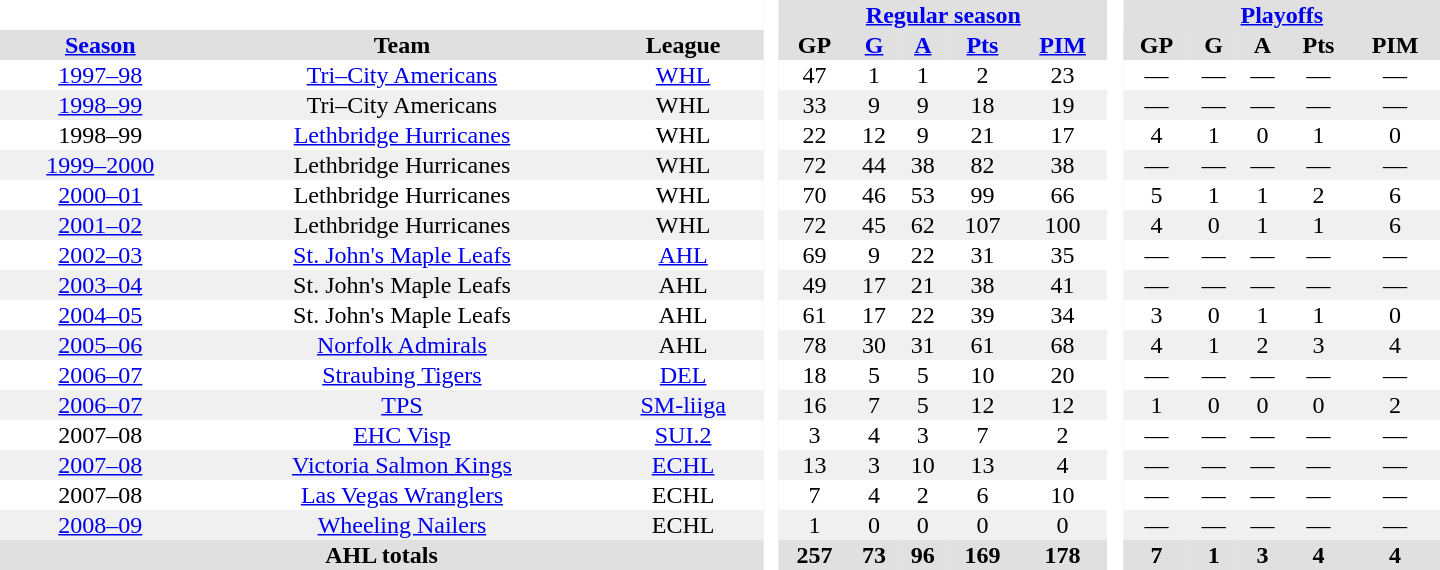<table border="0" cellpadding="1" cellspacing="0" style="text-align:center; width:60em">
<tr bgcolor="#e0e0e0">
<th colspan="3" bgcolor="#ffffff"> </th>
<th rowspan="99" bgcolor="#ffffff"> </th>
<th colspan="5"><a href='#'>Regular season</a></th>
<th rowspan="99" bgcolor="#ffffff"> </th>
<th colspan="5"><a href='#'>Playoffs</a></th>
</tr>
<tr bgcolor="#e0e0e0">
<th><a href='#'>Season</a></th>
<th>Team</th>
<th>League</th>
<th>GP</th>
<th><a href='#'>G</a></th>
<th><a href='#'>A</a></th>
<th><a href='#'>Pts</a></th>
<th><a href='#'>PIM</a></th>
<th>GP</th>
<th>G</th>
<th>A</th>
<th>Pts</th>
<th>PIM</th>
</tr>
<tr>
<td><a href='#'>1997–98</a></td>
<td><a href='#'>Tri–City Americans</a></td>
<td><a href='#'>WHL</a></td>
<td>47</td>
<td>1</td>
<td>1</td>
<td>2</td>
<td>23</td>
<td>—</td>
<td>—</td>
<td>—</td>
<td>—</td>
<td>—</td>
</tr>
<tr bgcolor="#f0f0f0">
<td><a href='#'>1998–99</a></td>
<td>Tri–City Americans</td>
<td>WHL</td>
<td>33</td>
<td>9</td>
<td>9</td>
<td>18</td>
<td>19</td>
<td>—</td>
<td>—</td>
<td>—</td>
<td>—</td>
<td>—</td>
</tr>
<tr>
<td>1998–99</td>
<td><a href='#'>Lethbridge Hurricanes</a></td>
<td>WHL</td>
<td>22</td>
<td>12</td>
<td>9</td>
<td>21</td>
<td>17</td>
<td>4</td>
<td>1</td>
<td>0</td>
<td>1</td>
<td>0</td>
</tr>
<tr bgcolor="#f0f0f0">
<td><a href='#'>1999–2000</a></td>
<td>Lethbridge Hurricanes</td>
<td>WHL</td>
<td>72</td>
<td>44</td>
<td>38</td>
<td>82</td>
<td>38</td>
<td>—</td>
<td>—</td>
<td>—</td>
<td>—</td>
<td>—</td>
</tr>
<tr>
<td><a href='#'>2000–01</a></td>
<td>Lethbridge Hurricanes</td>
<td>WHL</td>
<td>70</td>
<td>46</td>
<td>53</td>
<td>99</td>
<td>66</td>
<td>5</td>
<td>1</td>
<td>1</td>
<td>2</td>
<td>6</td>
</tr>
<tr bgcolor="#f0f0f0">
<td><a href='#'>2001–02</a></td>
<td>Lethbridge Hurricanes</td>
<td>WHL</td>
<td>72</td>
<td>45</td>
<td>62</td>
<td>107</td>
<td>100</td>
<td>4</td>
<td>0</td>
<td>1</td>
<td>1</td>
<td>6</td>
</tr>
<tr>
<td><a href='#'>2002–03</a></td>
<td><a href='#'>St. John's Maple Leafs</a></td>
<td><a href='#'>AHL</a></td>
<td>69</td>
<td>9</td>
<td>22</td>
<td>31</td>
<td>35</td>
<td>—</td>
<td>—</td>
<td>—</td>
<td>—</td>
<td>—</td>
</tr>
<tr bgcolor="#f0f0f0">
<td><a href='#'>2003–04</a></td>
<td>St. John's Maple Leafs</td>
<td>AHL</td>
<td>49</td>
<td>17</td>
<td>21</td>
<td>38</td>
<td>41</td>
<td>—</td>
<td>—</td>
<td>—</td>
<td>—</td>
<td>—</td>
</tr>
<tr>
<td><a href='#'>2004–05</a></td>
<td>St. John's Maple Leafs</td>
<td>AHL</td>
<td>61</td>
<td>17</td>
<td>22</td>
<td>39</td>
<td>34</td>
<td>3</td>
<td>0</td>
<td>1</td>
<td>1</td>
<td>0</td>
</tr>
<tr bgcolor="#f0f0f0">
<td><a href='#'>2005–06</a></td>
<td><a href='#'>Norfolk Admirals</a></td>
<td>AHL</td>
<td>78</td>
<td>30</td>
<td>31</td>
<td>61</td>
<td>68</td>
<td>4</td>
<td>1</td>
<td>2</td>
<td>3</td>
<td>4</td>
</tr>
<tr>
<td><a href='#'>2006–07</a></td>
<td><a href='#'>Straubing Tigers</a></td>
<td><a href='#'>DEL</a></td>
<td>18</td>
<td>5</td>
<td>5</td>
<td>10</td>
<td>20</td>
<td>—</td>
<td>—</td>
<td>—</td>
<td>—</td>
<td>—</td>
</tr>
<tr bgcolor="#f0f0f0">
<td><a href='#'>2006–07</a></td>
<td><a href='#'>TPS</a></td>
<td><a href='#'>SM-liiga</a></td>
<td>16</td>
<td>7</td>
<td>5</td>
<td>12</td>
<td>12</td>
<td>1</td>
<td>0</td>
<td>0</td>
<td>0</td>
<td>2</td>
</tr>
<tr>
<td>2007–08</td>
<td><a href='#'>EHC Visp</a></td>
<td><a href='#'>SUI.2</a></td>
<td>3</td>
<td>4</td>
<td>3</td>
<td>7</td>
<td>2</td>
<td>—</td>
<td>—</td>
<td>—</td>
<td>—</td>
<td>—</td>
</tr>
<tr bgcolor="#f0f0f0">
<td><a href='#'>2007–08</a></td>
<td><a href='#'>Victoria Salmon Kings</a></td>
<td><a href='#'>ECHL</a></td>
<td>13</td>
<td>3</td>
<td>10</td>
<td>13</td>
<td>4</td>
<td>—</td>
<td>—</td>
<td>—</td>
<td>—</td>
<td>—</td>
</tr>
<tr>
<td>2007–08</td>
<td><a href='#'>Las Vegas Wranglers</a></td>
<td>ECHL</td>
<td>7</td>
<td>4</td>
<td>2</td>
<td>6</td>
<td>10</td>
<td>—</td>
<td>—</td>
<td>—</td>
<td>—</td>
<td>—</td>
</tr>
<tr bgcolor="#f0f0f0">
<td><a href='#'>2008–09</a></td>
<td><a href='#'>Wheeling Nailers</a></td>
<td>ECHL</td>
<td>1</td>
<td>0</td>
<td>0</td>
<td>0</td>
<td>0</td>
<td>—</td>
<td>—</td>
<td>—</td>
<td>—</td>
<td>—</td>
</tr>
<tr bgcolor="#e0e0e0">
<th colspan="3">AHL totals</th>
<th>257</th>
<th>73</th>
<th>96</th>
<th>169</th>
<th>178</th>
<th>7</th>
<th>1</th>
<th>3</th>
<th>4</th>
<th>4</th>
</tr>
</table>
